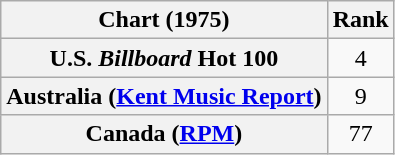<table class="wikitable plainrowheaders" style="text-align:center">
<tr>
<th>Chart (1975)</th>
<th>Rank</th>
</tr>
<tr>
<th scope="row">U.S. <em>Billboard</em> Hot 100</th>
<td style="text-align:center;">4</td>
</tr>
<tr>
<th scope="row">Australia (<a href='#'>Kent Music Report</a>)</th>
<td>9</td>
</tr>
<tr>
<th scope="row">Canada (<a href='#'>RPM</a>)</th>
<td>77</td>
</tr>
</table>
